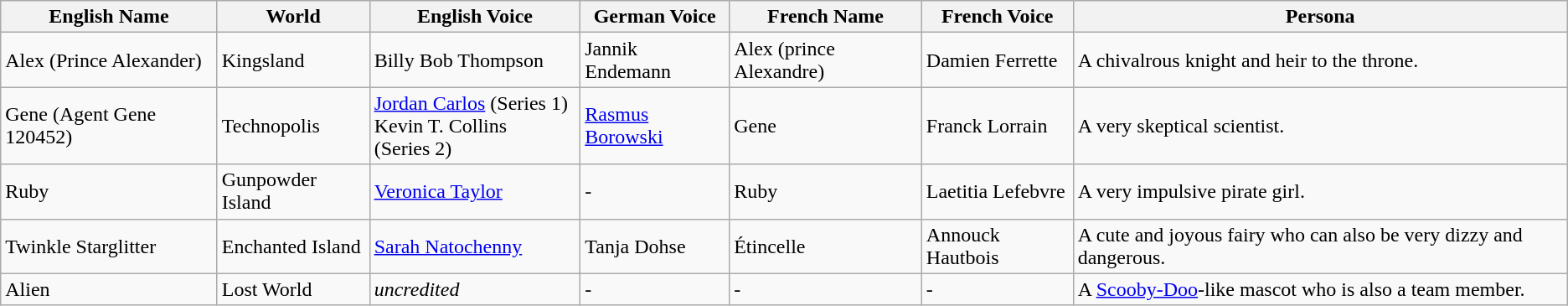<table class="wikitable">
<tr>
<th>English Name</th>
<th>World</th>
<th>English Voice</th>
<th>German Voice</th>
<th>French Name</th>
<th>French Voice</th>
<th>Persona</th>
</tr>
<tr Gareth,>
<td>Alex (Prince Alexander)</td>
<td>Kingsland</td>
<td>Billy Bob Thompson</td>
<td>Jannik Endemann</td>
<td>Alex (prince Alexandre)</td>
<td>Damien Ferrette</td>
<td>A chivalrous knight and heir to the throne.</td>
</tr>
<tr>
<td>Gene (Agent Gene 120452)</td>
<td>Technopolis</td>
<td><a href='#'>Jordan Carlos</a> (Series 1)<br> Kevin T. Collins (Series 2)</td>
<td><a href='#'>Rasmus Borowski</a></td>
<td>Gene</td>
<td>Franck Lorrain</td>
<td>A very skeptical scientist.</td>
</tr>
<tr>
<td>Ruby</td>
<td>Gunpowder Island</td>
<td><a href='#'>Veronica Taylor</a></td>
<td>-</td>
<td>Ruby</td>
<td>Laetitia Lefebvre</td>
<td>A very impulsive pirate girl.</td>
</tr>
<tr>
<td>Twinkle Starglitter</td>
<td>Enchanted Island</td>
<td><a href='#'>Sarah Natochenny</a></td>
<td>Tanja Dohse</td>
<td>Étincelle</td>
<td>Annouck Hautbois</td>
<td>A cute and joyous fairy who can also be very dizzy and dangerous.</td>
</tr>
<tr>
<td>Alien</td>
<td>Lost World</td>
<td><em>uncredited</em></td>
<td>-</td>
<td>-</td>
<td>-</td>
<td>A <a href='#'>Scooby-Doo</a>-like mascot who is also a team member.</td>
</tr>
</table>
